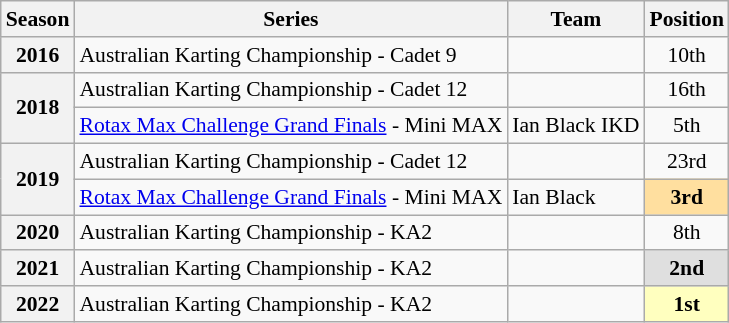<table class="wikitable" style="font-size: 90%; text-align:center">
<tr>
<th>Season</th>
<th>Series</th>
<th>Team</th>
<th>Position</th>
</tr>
<tr>
<th>2016</th>
<td align="left">Australian Karting Championship - Cadet 9</td>
<td align="left"></td>
<td>10th</td>
</tr>
<tr>
<th rowspan="2">2018</th>
<td align="left">Australian Karting Championship - Cadet 12</td>
<td align="left"></td>
<td>16th</td>
</tr>
<tr>
<td align="left"><a href='#'>Rotax Max Challenge Grand Finals</a> - Mini MAX</td>
<td align="left">Ian Black IKD</td>
<td>5th</td>
</tr>
<tr>
<th rowspan="2">2019</th>
<td align="left">Australian Karting Championship - Cadet 12</td>
<td align="left"></td>
<td>23rd</td>
</tr>
<tr>
<td align="left"><a href='#'>Rotax Max Challenge Grand Finals</a> - Mini MAX</td>
<td align="left">Ian Black</td>
<td style="background:#FFDF9F"><strong>3rd</strong></td>
</tr>
<tr>
<th>2020</th>
<td align="left">Australian Karting Championship - KA2</td>
<td align="left"></td>
<td>8th</td>
</tr>
<tr>
<th>2021</th>
<td align="left">Australian Karting Championship - KA2</td>
<td align="left"></td>
<td style="background:#DFDFDF"><strong>2nd</strong></td>
</tr>
<tr>
<th>2022</th>
<td align="left">Australian Karting Championship - KA2</td>
<td align="left"></td>
<td style="background:#FFFFBF"><strong>1st</strong></td>
</tr>
</table>
